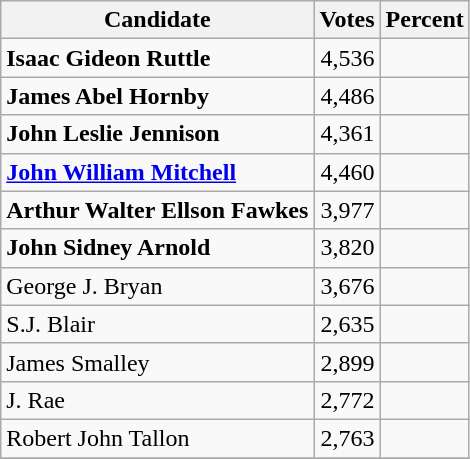<table class="wikitable">
<tr>
<th>Candidate</th>
<th>Votes</th>
<th>Percent</th>
</tr>
<tr>
<td style="font-weight:bold;">Isaac Gideon Ruttle</td>
<td style="text-align:right;">4,536</td>
<td style="text-align:right;"></td>
</tr>
<tr>
<td style="font-weight:bold;">James Abel Hornby</td>
<td style="text-align:right;">4,486</td>
<td style="text-align:right;"></td>
</tr>
<tr>
<td style="font-weight:bold;">John Leslie Jennison</td>
<td style="text-align:right;">4,361</td>
<td style="text-align:right;"></td>
</tr>
<tr>
<td style="font-weight:bold;"><a href='#'>John William Mitchell</a></td>
<td style="text-align:right;">4,460</td>
<td style="text-align:right;"></td>
</tr>
<tr>
<td style="font-weight:bold;">Arthur Walter Ellson Fawkes</td>
<td style="text-align:right;">3,977</td>
<td style="text-align:right;"></td>
</tr>
<tr>
<td style="font-weight:bold;">John Sidney Arnold</td>
<td style="text-align:right;">3,820</td>
<td style="text-align:right;"></td>
</tr>
<tr>
<td>George J. Bryan</td>
<td style="text-align:right;">3,676</td>
<td style="text-align:right;"></td>
</tr>
<tr>
<td>S.J. Blair</td>
<td style="text-align:right;">2,635</td>
<td style="text-align:right;"></td>
</tr>
<tr>
<td>James Smalley</td>
<td style="text-align:right;">2,899</td>
<td style="text-align:right;"></td>
</tr>
<tr>
<td>J. Rae</td>
<td style="text-align:right;">2,772</td>
<td style="text-align:right;"></td>
</tr>
<tr>
<td>Robert John Tallon</td>
<td style="text-align:right;">2,763</td>
<td style="text-align:right;"></td>
</tr>
<tr>
</tr>
</table>
